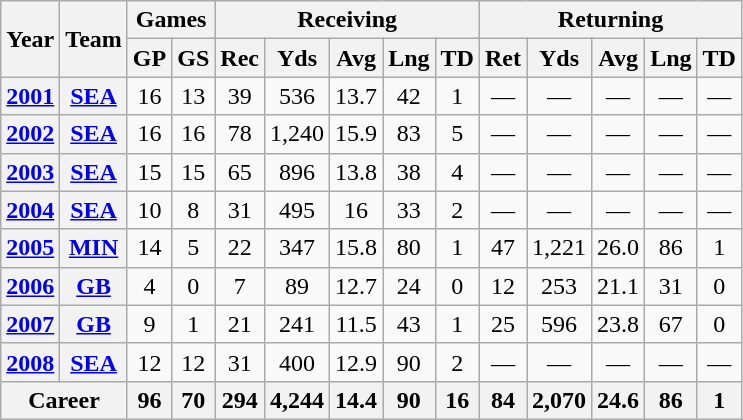<table class="wikitable" style="text-align:center;">
<tr>
<th rowspan="2">Year</th>
<th rowspan="2">Team</th>
<th colspan="2">Games</th>
<th colspan="5">Receiving</th>
<th colspan="5">Returning</th>
</tr>
<tr>
<th>GP</th>
<th>GS</th>
<th>Rec</th>
<th>Yds</th>
<th>Avg</th>
<th>Lng</th>
<th>TD</th>
<th>Ret</th>
<th>Yds</th>
<th>Avg</th>
<th>Lng</th>
<th>TD</th>
</tr>
<tr>
<th><a href='#'>2001</a></th>
<th><a href='#'>SEA</a></th>
<td>16</td>
<td>13</td>
<td>39</td>
<td>536</td>
<td>13.7</td>
<td>42</td>
<td>1</td>
<td>—</td>
<td>—</td>
<td>—</td>
<td>—</td>
<td>—</td>
</tr>
<tr>
<th><a href='#'>2002</a></th>
<th><a href='#'>SEA</a></th>
<td>16</td>
<td>16</td>
<td>78</td>
<td>1,240</td>
<td>15.9</td>
<td>83</td>
<td>5</td>
<td>—</td>
<td>—</td>
<td>—</td>
<td>—</td>
<td>—</td>
</tr>
<tr>
<th><a href='#'>2003</a></th>
<th><a href='#'>SEA</a></th>
<td>15</td>
<td>15</td>
<td>65</td>
<td>896</td>
<td>13.8</td>
<td>38</td>
<td>4</td>
<td>—</td>
<td>—</td>
<td>—</td>
<td>—</td>
<td>—</td>
</tr>
<tr>
<th><a href='#'>2004</a></th>
<th><a href='#'>SEA</a></th>
<td>10</td>
<td>8</td>
<td>31</td>
<td>495</td>
<td>16</td>
<td>33</td>
<td>2</td>
<td>—</td>
<td>—</td>
<td>—</td>
<td>—</td>
<td>—</td>
</tr>
<tr>
<th><a href='#'>2005</a></th>
<th><a href='#'>MIN</a></th>
<td>14</td>
<td>5</td>
<td>22</td>
<td>347</td>
<td>15.8</td>
<td>80</td>
<td>1</td>
<td>47</td>
<td>1,221</td>
<td>26.0</td>
<td>86</td>
<td>1</td>
</tr>
<tr>
<th><a href='#'>2006</a></th>
<th><a href='#'>GB</a></th>
<td>4</td>
<td>0</td>
<td>7</td>
<td>89</td>
<td>12.7</td>
<td>24</td>
<td>0</td>
<td>12</td>
<td>253</td>
<td>21.1</td>
<td>31</td>
<td>0</td>
</tr>
<tr>
<th><a href='#'>2007</a></th>
<th><a href='#'>GB</a></th>
<td>9</td>
<td>1</td>
<td>21</td>
<td>241</td>
<td>11.5</td>
<td>43</td>
<td>1</td>
<td>25</td>
<td>596</td>
<td>23.8</td>
<td>67</td>
<td>0</td>
</tr>
<tr>
<th><a href='#'>2008</a></th>
<th><a href='#'>SEA</a></th>
<td>12</td>
<td>12</td>
<td>31</td>
<td>400</td>
<td>12.9</td>
<td>90</td>
<td>2</td>
<td>—</td>
<td>—</td>
<td>—</td>
<td>—</td>
<td>—</td>
</tr>
<tr>
<th colspan="2">Career</th>
<th>96</th>
<th>70</th>
<th>294</th>
<th>4,244</th>
<th>14.4</th>
<th>90</th>
<th>16</th>
<th>84</th>
<th>2,070</th>
<th>24.6</th>
<th>86</th>
<th>1</th>
</tr>
</table>
